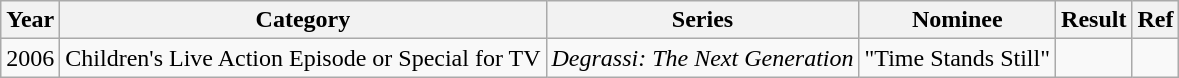<table class="wikitable">
<tr>
<th>Year</th>
<th>Category</th>
<th>Series</th>
<th>Nominee</th>
<th>Result</th>
<th>Ref</th>
</tr>
<tr>
<td>2006</td>
<td>Children's Live Action Episode or Special for TV</td>
<td><em>Degrassi: The Next Generation</em></td>
<td>"Time Stands Still"</td>
<td></td>
<td></td>
</tr>
</table>
